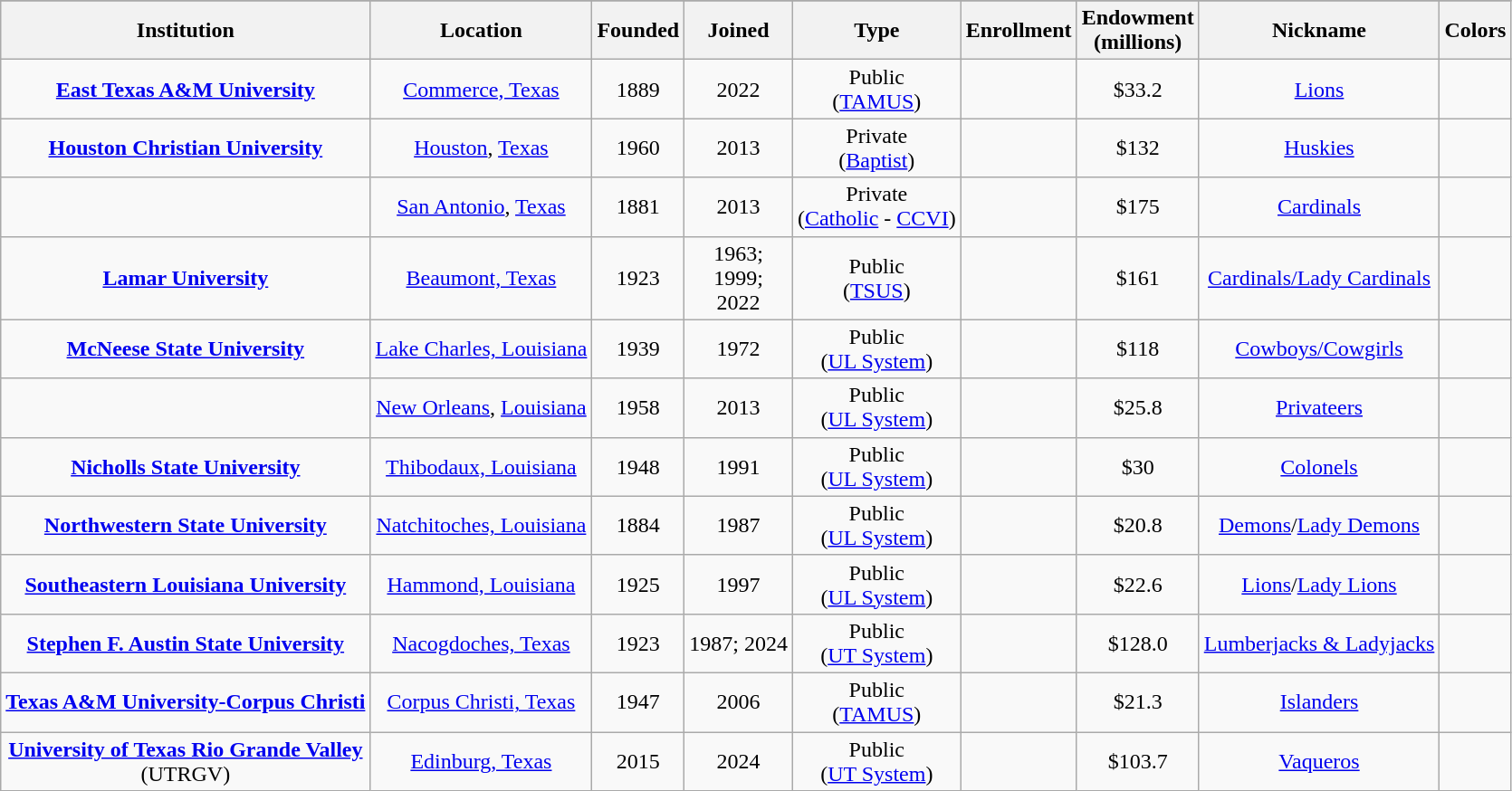<table class="wikitable sortable" style="text-align:center">
<tr>
</tr>
<tr>
<th>Institution</th>
<th>Location</th>
<th>Founded</th>
<th>Joined</th>
<th>Type</th>
<th>Enrollment</th>
<th>Endowment<br>(millions)</th>
<th>Nickname</th>
<th class="unsortable">Colors</th>
</tr>
<tr>
<td><strong><a href='#'>East Texas A&M University</a></strong></td>
<td><a href='#'>Commerce, Texas</a></td>
<td>1889</td>
<td>2022</td>
<td>Public<br>(<a href='#'>TAMUS</a>)</td>
<td> </td>
<td>$33.2</td>
<td><a href='#'>Lions</a></td>
<td></td>
</tr>
<tr>
<td><strong><a href='#'>Houston Christian University</a></strong></td>
<td><a href='#'>Houston</a>, <a href='#'>Texas</a></td>
<td>1960</td>
<td>2013</td>
<td>Private<br>(<a href='#'>Baptist</a>)</td>
<td></td>
<td>$132</td>
<td><a href='#'>Huskies</a></td>
<td></td>
</tr>
<tr>
<td></td>
<td><a href='#'>San Antonio</a>, <a href='#'>Texas</a></td>
<td>1881</td>
<td>2013</td>
<td>Private<br>(<a href='#'>Catholic</a> - <a href='#'>CCVI</a>)</td>
<td></td>
<td>$175</td>
<td><a href='#'>Cardinals</a></td>
<td></td>
</tr>
<tr>
<td><strong><a href='#'>Lamar University</a></strong></td>
<td><a href='#'>Beaumont, Texas</a></td>
<td>1923</td>
<td>1963;<br>1999;<br>2022</td>
<td>Public<br>(<a href='#'>TSUS</a>)</td>
<td></td>
<td>$161</td>
<td><a href='#'>Cardinals/Lady Cardinals</a></td>
<td></td>
</tr>
<tr>
<td><strong><a href='#'>McNeese State University</a></strong></td>
<td><a href='#'>Lake Charles, Louisiana</a></td>
<td>1939</td>
<td>1972</td>
<td>Public<br>(<a href='#'>UL System</a>)</td>
<td></td>
<td>$118</td>
<td><a href='#'>Cowboys/Cowgirls</a></td>
<td></td>
</tr>
<tr>
<td></td>
<td><a href='#'>New Orleans</a>, <a href='#'>Louisiana</a></td>
<td>1958</td>
<td>2013</td>
<td>Public<br>(<a href='#'>UL System</a>)</td>
<td></td>
<td>$25.8</td>
<td><a href='#'>Privateers</a></td>
<td></td>
</tr>
<tr>
<td><strong><a href='#'>Nicholls State University</a></strong></td>
<td><a href='#'>Thibodaux, Louisiana</a></td>
<td>1948</td>
<td>1991</td>
<td>Public<br>(<a href='#'>UL System</a>)</td>
<td></td>
<td>$30</td>
<td><a href='#'>Colonels</a></td>
<td></td>
</tr>
<tr>
<td><strong><a href='#'>Northwestern State University</a></strong></td>
<td><a href='#'>Natchitoches, Louisiana</a></td>
<td>1884</td>
<td>1987</td>
<td>Public<br>(<a href='#'>UL System</a>)</td>
<td></td>
<td>$20.8</td>
<td><a href='#'>Demons</a>/<a href='#'>Lady Demons</a></td>
<td></td>
</tr>
<tr>
<td><strong><a href='#'>Southeastern Louisiana University</a></strong></td>
<td><a href='#'>Hammond, Louisiana</a></td>
<td>1925</td>
<td>1997</td>
<td>Public<br>(<a href='#'>UL System</a>)</td>
<td></td>
<td>$22.6</td>
<td><a href='#'>Lions</a>/<a href='#'>Lady Lions</a></td>
<td></td>
</tr>
<tr>
<td><strong><a href='#'>Stephen F. Austin State University</a></strong></td>
<td><a href='#'>Nacogdoches, Texas</a></td>
<td>1923</td>
<td>1987; 2024</td>
<td>Public<br>(<a href='#'>UT System</a>)</td>
<td></td>
<td>$128.0</td>
<td><a href='#'>Lumberjacks & Ladyjacks</a></td>
<td></td>
</tr>
<tr>
<td><strong><a href='#'>Texas A&M University-Corpus Christi</a></strong></td>
<td><a href='#'>Corpus Christi, Texas</a></td>
<td>1947</td>
<td>2006</td>
<td>Public<br>(<a href='#'>TAMUS</a>)</td>
<td></td>
<td>$21.3</td>
<td><a href='#'>Islanders</a></td>
<td></td>
</tr>
<tr>
<td><strong><a href='#'>University of Texas Rio Grande Valley</a></strong><br>(UTRGV)</td>
<td><a href='#'>Edinburg, Texas</a></td>
<td>2015</td>
<td>2024</td>
<td>Public<br>(<a href='#'>UT System</a>)</td>
<td></td>
<td>$103.7</td>
<td><a href='#'>Vaqueros</a></td>
<td></td>
</tr>
</table>
